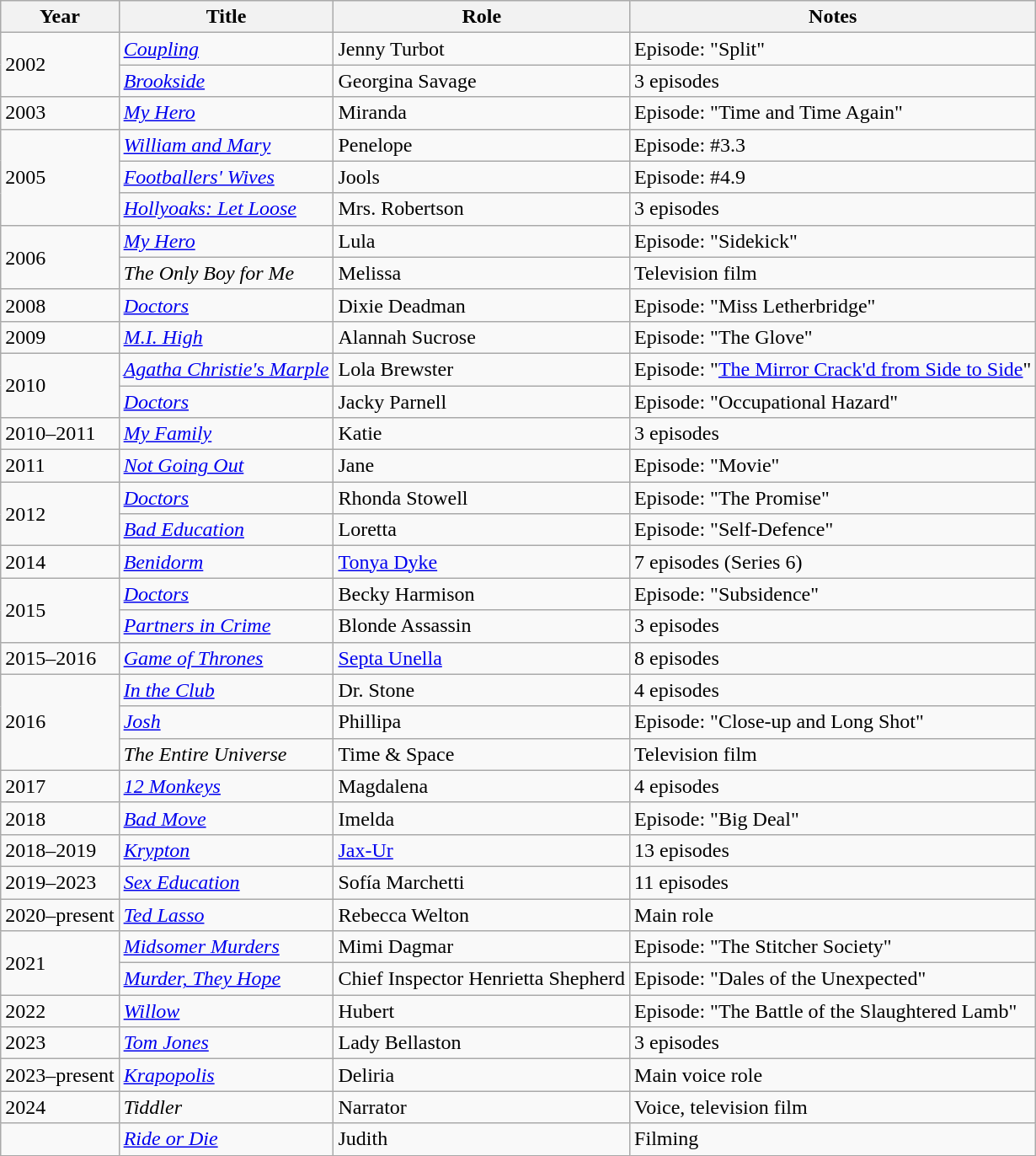<table class="wikitable sortable">
<tr>
<th>Year</th>
<th>Title</th>
<th>Role</th>
<th class=unsortable>Notes</th>
</tr>
<tr>
<td rowspan="2">2002</td>
<td><em><a href='#'>Coupling</a></em></td>
<td>Jenny Turbot</td>
<td>Episode: "Split"</td>
</tr>
<tr>
<td><em><a href='#'>Brookside</a></em></td>
<td>Georgina Savage</td>
<td>3 episodes</td>
</tr>
<tr>
<td>2003</td>
<td><em><a href='#'>My Hero</a></em></td>
<td>Miranda</td>
<td>Episode: "Time and Time Again"</td>
</tr>
<tr>
<td rowspan=3>2005</td>
<td><em><a href='#'>William and Mary</a></em></td>
<td>Penelope</td>
<td>Episode: #3.3</td>
</tr>
<tr>
<td><em><a href='#'>Footballers' Wives</a></em></td>
<td>Jools</td>
<td>Episode: #4.9</td>
</tr>
<tr>
<td><em><a href='#'>Hollyoaks: Let Loose</a></em></td>
<td>Mrs. Robertson</td>
<td>3 episodes</td>
</tr>
<tr>
<td rowspan="2"=>2006</td>
<td><em><a href='#'>My Hero</a></em></td>
<td>Lula</td>
<td>Episode: "Sidekick"</td>
</tr>
<tr>
<td><em>The Only Boy for Me</em></td>
<td>Melissa</td>
<td>Television film</td>
</tr>
<tr>
<td>2008</td>
<td><em><a href='#'>Doctors</a></em></td>
<td>Dixie Deadman</td>
<td>Episode: "Miss Letherbridge"</td>
</tr>
<tr>
<td>2009</td>
<td><em><a href='#'>M.I. High</a></em></td>
<td>Alannah Sucrose</td>
<td>Episode: "The Glove"</td>
</tr>
<tr>
<td rowspan="2">2010</td>
<td><em><a href='#'>Agatha Christie's Marple</a></em></td>
<td>Lola Brewster</td>
<td>Episode: "<a href='#'>The Mirror Crack'd from Side to Side</a>"</td>
</tr>
<tr>
<td><em><a href='#'>Doctors</a></em></td>
<td>Jacky Parnell</td>
<td>Episode: "Occupational Hazard"</td>
</tr>
<tr>
<td>2010–2011</td>
<td><em><a href='#'>My Family</a></em></td>
<td>Katie</td>
<td>3 episodes</td>
</tr>
<tr>
<td>2011</td>
<td><em><a href='#'>Not Going Out</a></em></td>
<td>Jane</td>
<td>Episode: "Movie"</td>
</tr>
<tr>
<td rowspan="2">2012</td>
<td><em><a href='#'>Doctors</a></em></td>
<td>Rhonda Stowell</td>
<td>Episode: "The Promise"</td>
</tr>
<tr>
<td><em><a href='#'>Bad Education</a></em></td>
<td>Loretta</td>
<td>Episode: "Self-Defence"</td>
</tr>
<tr>
<td>2014</td>
<td><em><a href='#'>Benidorm</a></em></td>
<td><a href='#'>Tonya Dyke</a></td>
<td>7 episodes (Series 6)</td>
</tr>
<tr>
<td rowspan="2">2015</td>
<td><em><a href='#'>Doctors</a></em></td>
<td>Becky Harmison</td>
<td>Episode: "Subsidence"</td>
</tr>
<tr>
<td><em><a href='#'>Partners in Crime</a></em></td>
<td>Blonde Assassin</td>
<td>3 episodes</td>
</tr>
<tr>
<td>2015–2016</td>
<td><em><a href='#'>Game of Thrones</a></em></td>
<td><a href='#'>Septa Unella</a></td>
<td>8 episodes</td>
</tr>
<tr>
<td rowspan=3>2016</td>
<td><em><a href='#'>In the Club</a></em></td>
<td>Dr. Stone</td>
<td>4 episodes</td>
</tr>
<tr>
<td><em><a href='#'>Josh</a></em></td>
<td>Phillipa</td>
<td>Episode: "Close-up and Long Shot"</td>
</tr>
<tr>
<td><em>The Entire Universe</em></td>
<td>Time & Space</td>
<td>Television film</td>
</tr>
<tr>
<td>2017</td>
<td><em><a href='#'>12 Monkeys</a></em></td>
<td>Magdalena</td>
<td>4 episodes</td>
</tr>
<tr>
<td>2018</td>
<td><em><a href='#'>Bad Move</a></em></td>
<td>Imelda</td>
<td>Episode: "Big Deal"</td>
</tr>
<tr>
<td>2018–2019</td>
<td><em><a href='#'>Krypton</a></em></td>
<td><a href='#'>Jax-Ur</a></td>
<td>13 episodes</td>
</tr>
<tr>
<td>2019–2023</td>
<td><em><a href='#'>Sex Education</a></em></td>
<td>Sofía Marchetti</td>
<td>11 episodes</td>
</tr>
<tr>
<td>2020–present</td>
<td><em><a href='#'>Ted Lasso</a></em></td>
<td>Rebecca Welton</td>
<td>Main role</td>
</tr>
<tr>
<td rowspan="2">2021</td>
<td><em><a href='#'>Midsomer Murders</a></em></td>
<td>Mimi Dagmar</td>
<td>Episode: "The Stitcher Society"</td>
</tr>
<tr>
<td><em><a href='#'>Murder, They Hope</a></em></td>
<td>Chief Inspector Henrietta Shepherd</td>
<td>Episode: "Dales of the Unexpected"</td>
</tr>
<tr>
<td>2022</td>
<td><em><a href='#'>Willow</a> </em></td>
<td>Hubert</td>
<td>Episode: "The Battle of the Slaughtered Lamb"</td>
</tr>
<tr>
<td>2023</td>
<td><em><a href='#'>Tom Jones</a></em></td>
<td>Lady Bellaston</td>
<td>3 episodes</td>
</tr>
<tr>
<td>2023–present</td>
<td><em><a href='#'>Krapopolis</a></em></td>
<td>Deliria</td>
<td>Main voice role</td>
</tr>
<tr>
<td>2024</td>
<td><em>Tiddler</em></td>
<td>Narrator</td>
<td>Voice, television film</td>
</tr>
<tr>
<td></td>
<td><em><a href='#'>Ride or Die</a></em></td>
<td>Judith</td>
<td>Filming</td>
</tr>
</table>
